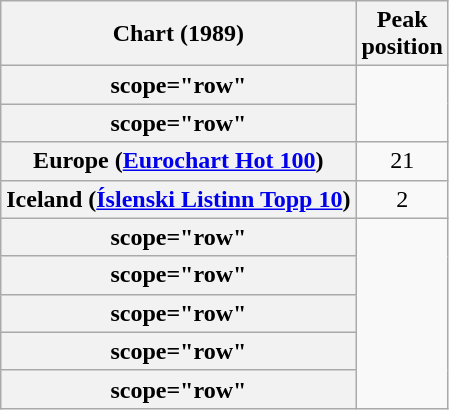<table class="wikitable sortable plainrowheaders" style="text-align:center">
<tr>
<th scope="col">Chart (1989)</th>
<th scope="col">Peak<br>position</th>
</tr>
<tr>
<th>scope="row"</th>
</tr>
<tr>
<th>scope="row"</th>
</tr>
<tr>
<th scope="row">Europe (<a href='#'>Eurochart Hot 100</a>)</th>
<td>21</td>
</tr>
<tr>
<th scope="row">Iceland (<a href='#'>Íslenski Listinn Topp 10</a>)</th>
<td>2</td>
</tr>
<tr>
<th>scope="row"</th>
</tr>
<tr>
<th>scope="row"</th>
</tr>
<tr>
<th>scope="row"</th>
</tr>
<tr>
<th>scope="row"</th>
</tr>
<tr>
<th>scope="row"</th>
</tr>
</table>
